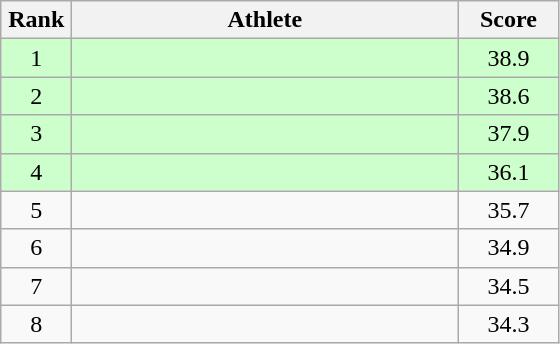<table class=wikitable style="text-align:center">
<tr>
<th width=40>Rank</th>
<th width=250>Athlete</th>
<th width=60>Score</th>
</tr>
<tr bgcolor="ccffcc">
<td>1</td>
<td align=left></td>
<td>38.9</td>
</tr>
<tr bgcolor="ccffcc">
<td>2</td>
<td align=left></td>
<td>38.6</td>
</tr>
<tr bgcolor="ccffcc">
<td>3</td>
<td align=left></td>
<td>37.9</td>
</tr>
<tr bgcolor="ccffcc">
<td>4</td>
<td align=left></td>
<td>36.1</td>
</tr>
<tr>
<td>5</td>
<td align=left></td>
<td>35.7</td>
</tr>
<tr>
<td>6</td>
<td align=left></td>
<td>34.9</td>
</tr>
<tr>
<td>7</td>
<td align=left></td>
<td>34.5</td>
</tr>
<tr>
<td>8</td>
<td align=left></td>
<td>34.3</td>
</tr>
</table>
